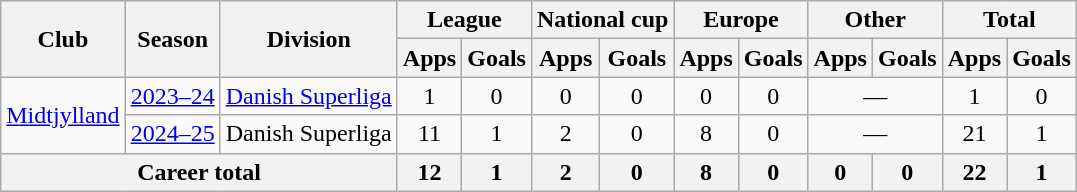<table class="wikitable" style="text-align: center">
<tr>
<th rowspan="2">Club</th>
<th rowspan="2">Season</th>
<th rowspan="2">Division</th>
<th colspan="2">League</th>
<th colspan="2">National cup</th>
<th colspan="2">Europe</th>
<th colspan="2">Other</th>
<th colspan="2">Total</th>
</tr>
<tr>
<th>Apps</th>
<th>Goals</th>
<th>Apps</th>
<th>Goals</th>
<th>Apps</th>
<th>Goals</th>
<th>Apps</th>
<th>Goals</th>
<th>Apps</th>
<th>Goals</th>
</tr>
<tr>
<td rowspan="2"><a href='#'>Midtjylland</a></td>
<td><a href='#'>2023–24</a></td>
<td><a href='#'>Danish Superliga</a></td>
<td>1</td>
<td>0</td>
<td>0</td>
<td>0</td>
<td>0</td>
<td>0</td>
<td colspan="2">—</td>
<td>1</td>
<td>0</td>
</tr>
<tr>
<td><a href='#'>2024–25</a></td>
<td>Danish Superliga</td>
<td>11</td>
<td>1</td>
<td>2</td>
<td>0</td>
<td>8</td>
<td>0</td>
<td colspan="2">—</td>
<td>21</td>
<td>1</td>
</tr>
<tr>
<th colspan="3">Career total</th>
<th>12</th>
<th>1</th>
<th>2</th>
<th>0</th>
<th>8</th>
<th>0</th>
<th>0</th>
<th>0</th>
<th>22</th>
<th>1</th>
</tr>
</table>
